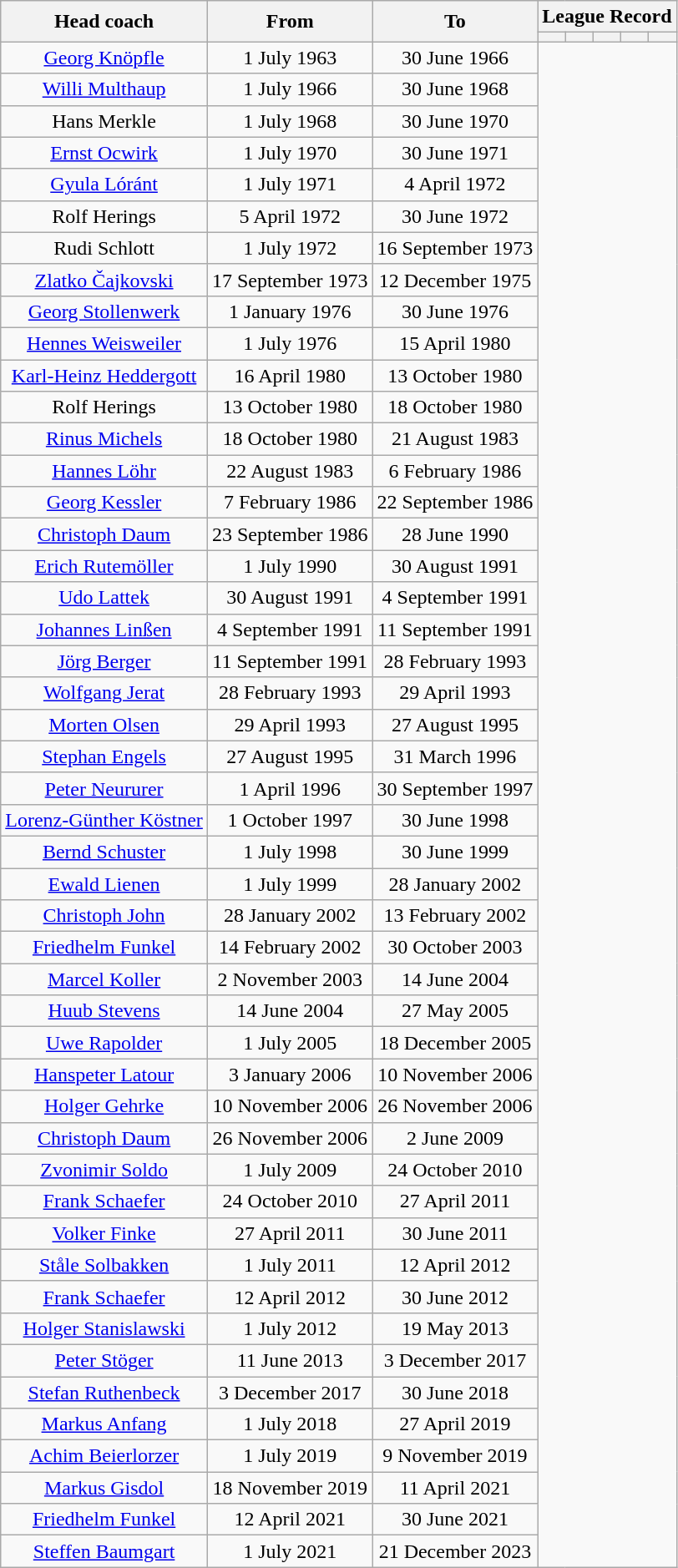<table class="wikitable" style="text-align: center">
<tr>
<th rowspan="2">Head coach</th>
<th rowspan="2">From</th>
<th rowspan="2">To</th>
<th colspan="5">League Record</th>
</tr>
<tr>
<th></th>
<th></th>
<th></th>
<th></th>
<th></th>
</tr>
<tr>
<td><a href='#'>Georg Knöpfle</a></td>
<td>1 July 1963</td>
<td>30 June 1966<br></td>
</tr>
<tr>
<td><a href='#'>Willi Multhaup</a></td>
<td>1 July 1966</td>
<td>30 June 1968<br></td>
</tr>
<tr>
<td>Hans Merkle</td>
<td>1 July 1968</td>
<td>30 June 1970<br></td>
</tr>
<tr>
<td><a href='#'>Ernst Ocwirk</a></td>
<td>1 July 1970</td>
<td>30 June 1971<br></td>
</tr>
<tr>
<td><a href='#'>Gyula Lóránt</a></td>
<td>1 July 1971</td>
<td>4 April 1972<br></td>
</tr>
<tr>
<td>Rolf Herings</td>
<td>5 April 1972</td>
<td>30 June 1972<br></td>
</tr>
<tr>
<td>Rudi Schlott</td>
<td>1 July 1972</td>
<td>16 September 1973<br></td>
</tr>
<tr>
<td><a href='#'>Zlatko Čajkovski</a></td>
<td>17 September 1973</td>
<td>12 December 1975<br></td>
</tr>
<tr>
<td><a href='#'>Georg Stollenwerk</a></td>
<td>1 January 1976</td>
<td>30 June 1976<br></td>
</tr>
<tr>
<td><a href='#'>Hennes Weisweiler</a></td>
<td>1 July 1976</td>
<td>15 April 1980<br></td>
</tr>
<tr>
<td><a href='#'>Karl-Heinz Heddergott</a></td>
<td>16 April 1980</td>
<td>13 October 1980<br></td>
</tr>
<tr>
<td>Rolf Herings</td>
<td>13 October 1980</td>
<td>18 October 1980<br></td>
</tr>
<tr>
<td><a href='#'>Rinus Michels</a></td>
<td>18 October 1980</td>
<td>21 August 1983<br></td>
</tr>
<tr>
<td><a href='#'>Hannes Löhr</a></td>
<td>22 August 1983</td>
<td>6 February 1986<br></td>
</tr>
<tr>
<td><a href='#'>Georg Kessler</a></td>
<td>7 February 1986</td>
<td>22 September 1986<br></td>
</tr>
<tr>
<td><a href='#'>Christoph Daum</a></td>
<td>23 September 1986</td>
<td>28 June 1990<br></td>
</tr>
<tr>
<td><a href='#'>Erich Rutemöller</a></td>
<td>1 July 1990</td>
<td>30 August 1991<br></td>
</tr>
<tr>
<td><a href='#'>Udo Lattek</a></td>
<td>30 August 1991</td>
<td>4 September 1991<br></td>
</tr>
<tr>
<td><a href='#'>Johannes Linßen</a></td>
<td>4 September 1991</td>
<td>11 September 1991<br></td>
</tr>
<tr>
<td><a href='#'>Jörg Berger</a></td>
<td>11 September 1991</td>
<td>28 February 1993<br></td>
</tr>
<tr>
<td><a href='#'>Wolfgang Jerat</a></td>
<td>28 February 1993</td>
<td>29 April 1993<br></td>
</tr>
<tr>
<td><a href='#'>Morten Olsen</a></td>
<td>29 April 1993</td>
<td>27 August 1995<br></td>
</tr>
<tr>
<td><a href='#'>Stephan Engels</a></td>
<td>27 August 1995</td>
<td>31 March 1996<br></td>
</tr>
<tr>
<td><a href='#'>Peter Neururer</a></td>
<td>1 April 1996</td>
<td>30 September 1997<br></td>
</tr>
<tr>
<td><a href='#'>Lorenz-Günther Köstner</a></td>
<td>1 October 1997</td>
<td>30 June 1998<br></td>
</tr>
<tr>
<td><a href='#'>Bernd Schuster</a></td>
<td>1 July 1998</td>
<td>30 June 1999<br></td>
</tr>
<tr>
<td><a href='#'>Ewald Lienen</a></td>
<td>1 July 1999</td>
<td>28 January 2002<br></td>
</tr>
<tr>
<td><a href='#'>Christoph John</a></td>
<td>28 January 2002</td>
<td>13 February 2002<br></td>
</tr>
<tr>
<td><a href='#'>Friedhelm Funkel</a></td>
<td>14 February 2002</td>
<td>30 October 2003<br></td>
</tr>
<tr>
<td><a href='#'>Marcel Koller</a></td>
<td>2 November 2003</td>
<td>14 June 2004<br></td>
</tr>
<tr>
<td><a href='#'>Huub Stevens</a></td>
<td>14 June 2004</td>
<td>27 May 2005<br></td>
</tr>
<tr>
<td><a href='#'>Uwe Rapolder</a></td>
<td>1 July 2005</td>
<td>18 December 2005<br></td>
</tr>
<tr>
<td><a href='#'>Hanspeter Latour</a></td>
<td>3 January 2006</td>
<td>10 November 2006<br></td>
</tr>
<tr>
<td><a href='#'>Holger Gehrke</a></td>
<td>10 November 2006</td>
<td>26 November 2006<br></td>
</tr>
<tr>
<td><a href='#'>Christoph Daum</a></td>
<td>26 November 2006</td>
<td>2 June 2009<br></td>
</tr>
<tr>
<td><a href='#'>Zvonimir Soldo</a></td>
<td>1 July 2009</td>
<td>24 October 2010<br></td>
</tr>
<tr>
<td><a href='#'>Frank Schaefer</a></td>
<td>24 October 2010</td>
<td>27 April 2011<br></td>
</tr>
<tr>
<td><a href='#'>Volker Finke</a></td>
<td>27 April 2011</td>
<td>30 June 2011<br></td>
</tr>
<tr>
<td><a href='#'>Ståle Solbakken</a></td>
<td>1 July 2011</td>
<td>12 April 2012<br></td>
</tr>
<tr>
<td><a href='#'>Frank Schaefer</a></td>
<td>12 April 2012</td>
<td>30 June 2012<br></td>
</tr>
<tr>
<td><a href='#'>Holger Stanislawski</a></td>
<td>1 July 2012</td>
<td>19 May 2013<br></td>
</tr>
<tr>
<td><a href='#'>Peter Stöger</a></td>
<td>11 June 2013</td>
<td>3 December 2017<br></td>
</tr>
<tr>
<td><a href='#'>Stefan Ruthenbeck</a></td>
<td>3 December 2017</td>
<td>30 June 2018<br></td>
</tr>
<tr>
<td><a href='#'>Markus Anfang</a></td>
<td>1 July 2018</td>
<td>27 April 2019<br></td>
</tr>
<tr>
<td><a href='#'>Achim Beierlorzer</a></td>
<td>1 July 2019</td>
<td>9 November 2019<br></td>
</tr>
<tr>
<td><a href='#'>Markus Gisdol</a></td>
<td>18 November 2019</td>
<td>11 April 2021<br></td>
</tr>
<tr>
<td><a href='#'>Friedhelm Funkel</a></td>
<td>12 April 2021</td>
<td>30 June 2021<br></td>
</tr>
<tr>
<td><a href='#'>Steffen Baumgart</a></td>
<td>1 July 2021</td>
<td>21 December 2023<br></td>
</tr>
</table>
